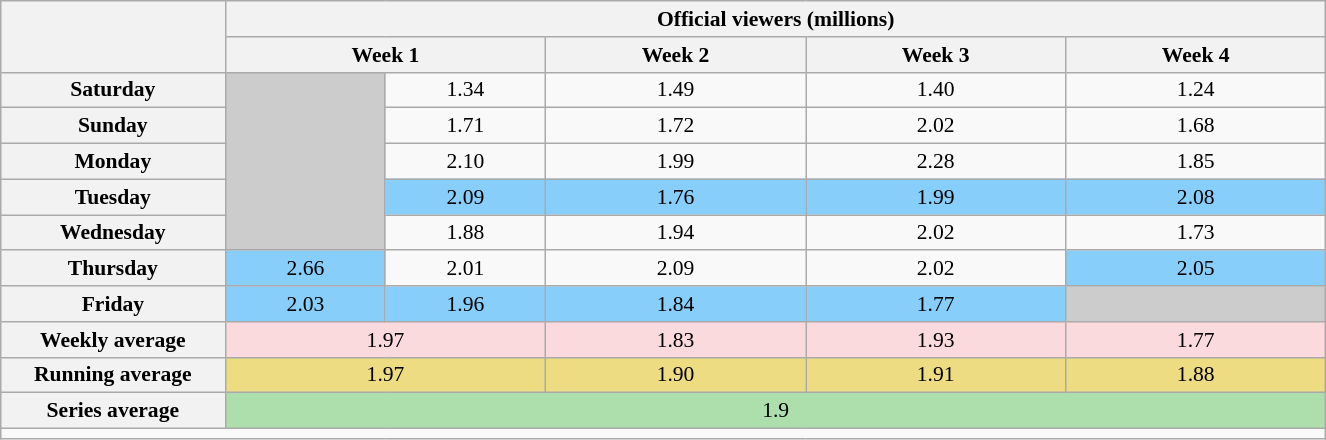<table class="wikitable" style="font-size:90%; text-align:center; width: 70%; margin-left: auto; margin-right: auto;">
<tr>
<th scope="col" rowspan="2" style="width:17%;"></th>
<th scope=col colspan=5>Official viewers (millions)</th>
</tr>
<tr>
<th colspan="2">Week 1</th>
<th>Week 2</th>
<th>Week 3</th>
<th>Week 4</th>
</tr>
<tr>
<th>Saturday</th>
<td style="background:#ccc;" rowspan="5"></td>
<td>1.34</td>
<td>1.49</td>
<td>1.40</td>
<td>1.24</td>
</tr>
<tr>
<th>Sunday</th>
<td>1.71</td>
<td>1.72</td>
<td>2.02</td>
<td>1.68</td>
</tr>
<tr>
<th>Monday</th>
<td>2.10</td>
<td>1.99</td>
<td>2.28</td>
<td>1.85</td>
</tr>
<tr>
<th>Tuesday</th>
<td 2.09 style="background:#87CEFA;">2.09</td>
<td style="background:#87CEFA;">1.76</td>
<td style="background:#87CEFA;">1.99</td>
<td style="background:#87CEFA;">2.08</td>
</tr>
<tr>
<th>Wednesday</th>
<td>1.88</td>
<td>1.94</td>
<td>2.02</td>
<td>1.73</td>
</tr>
<tr>
<th>Thursday</th>
<td style="background:#87CEFA;">2.66</td>
<td>2.01</td>
<td>2.09</td>
<td>2.02</td>
<td style="background:#87CEFA;">2.05</td>
</tr>
<tr>
<th>Friday</th>
<td style="background:#87CEFA;">2.03</td>
<td style="background:#87CEFA;">1.96</td>
<td style="background:#87CEFA;">1.84</td>
<td style="background:#87CEFA;">1.77</td>
<td style="background:#ccc;"></td>
</tr>
<tr style="background:#FADADD;" |>
<th>Weekly average</th>
<td colspan="2">1.97</td>
<td>1.83</td>
<td>1.93</td>
<td>1.77</td>
</tr>
<tr style="background:#EEDC82;" |>
<th>Running average</th>
<td colspan="2">1.97</td>
<td>1.90</td>
<td>1.91</td>
<td>1.88</td>
</tr>
<tr style="background:#ADDFAD;" |>
<th>Series average</th>
<td colspan="5">1.9</td>
</tr>
<tr>
<td colspan=6></td>
</tr>
</table>
